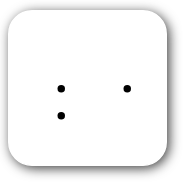<table style=" border-radius:1em; box-shadow: 0.1em 0.1em 0.5em rgba(0,0,0,0.75); background-color: white; border: 1px solid white; margin:10px 0px; padding: 5px;">
<tr style="vertical-align:top;">
<td><br><ul><li></li><li></li></ul></td>
<td valign="top"><br><ul><li></li></ul></td>
<td></td>
</tr>
</table>
